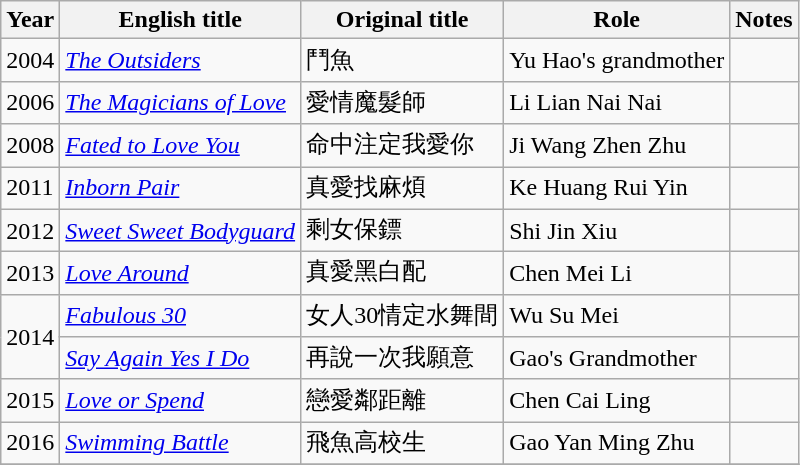<table class="wikitable sortable">
<tr>
<th>Year</th>
<th>English title</th>
<th>Original title</th>
<th>Role</th>
<th class="unsortable">Notes</th>
</tr>
<tr>
<td>2004</td>
<td><em><a href='#'>The Outsiders</a></em></td>
<td>鬥魚</td>
<td>Yu Hao's grandmother</td>
<td></td>
</tr>
<tr>
<td>2006</td>
<td><em><a href='#'>The Magicians of Love</a></em></td>
<td>愛情魔髮師</td>
<td>Li Lian Nai Nai</td>
<td></td>
</tr>
<tr>
<td>2008</td>
<td><em><a href='#'>Fated to Love You</a></em></td>
<td>命中注定我愛你</td>
<td>Ji Wang Zhen Zhu</td>
<td></td>
</tr>
<tr>
<td>2011</td>
<td><em><a href='#'>Inborn Pair</a></em></td>
<td>真愛找麻煩</td>
<td>Ke Huang Rui Yin</td>
<td></td>
</tr>
<tr>
<td>2012</td>
<td><em><a href='#'>Sweet Sweet Bodyguard</a></em></td>
<td>剩女保鏢</td>
<td>Shi Jin Xiu</td>
<td></td>
</tr>
<tr>
<td>2013</td>
<td><em><a href='#'>Love Around</a></em></td>
<td>真愛黑白配</td>
<td>Chen Mei Li</td>
<td></td>
</tr>
<tr>
<td rowspan=2>2014</td>
<td><em><a href='#'>Fabulous 30</a></em></td>
<td>女人30情定水舞間</td>
<td>Wu Su Mei</td>
<td></td>
</tr>
<tr>
<td><em><a href='#'>Say Again Yes I Do</a></em></td>
<td>再說一次我願意</td>
<td>Gao's Grandmother</td>
<td></td>
</tr>
<tr>
<td>2015</td>
<td><em><a href='#'>Love or Spend</a></em></td>
<td>戀愛鄰距離</td>
<td>Chen Cai Ling</td>
<td></td>
</tr>
<tr>
<td>2016</td>
<td><em><a href='#'>Swimming Battle</a></em></td>
<td>飛魚高校生</td>
<td>Gao Yan Ming Zhu</td>
<td></td>
</tr>
<tr>
</tr>
</table>
